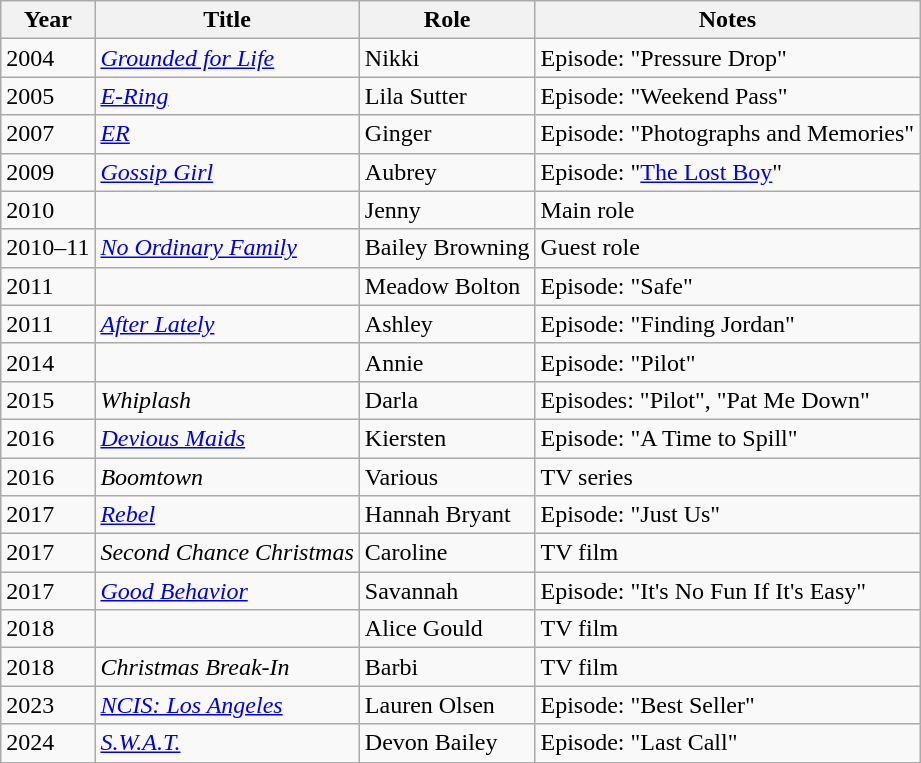<table class="wikitable sortable">
<tr>
<th>Year</th>
<th>Title</th>
<th>Role</th>
<th class="unsortable">Notes</th>
</tr>
<tr>
<td>2004</td>
<td><em><a href='#'>Grounded for Life</a></em></td>
<td>Nikki</td>
<td>Episode: "Pressure Drop"</td>
</tr>
<tr>
<td>2005</td>
<td><em><a href='#'>E-Ring</a></em></td>
<td>Lila Sutter</td>
<td>Episode: "Weekend Pass"</td>
</tr>
<tr>
<td>2007</td>
<td><em><a href='#'>ER</a></em></td>
<td>Ginger</td>
<td>Episode: "Photographs and Memories"</td>
</tr>
<tr>
<td>2009</td>
<td><em><a href='#'>Gossip Girl</a></em></td>
<td>Aubrey</td>
<td>Episode: "<a href='#'>The Lost Boy</a>"</td>
</tr>
<tr>
<td>2010</td>
<td><em></em></td>
<td>Jenny</td>
<td>Main role</td>
</tr>
<tr>
<td>2010–11</td>
<td><em><a href='#'>No Ordinary Family</a></em></td>
<td>Bailey Browning</td>
<td>Guest role</td>
</tr>
<tr>
<td>2011</td>
<td><em></em></td>
<td>Meadow Bolton</td>
<td>Episode: "Safe"</td>
</tr>
<tr>
<td>2011</td>
<td><em><a href='#'>After Lately</a></em></td>
<td>Ashley</td>
<td>Episode: "Finding Jordan"</td>
</tr>
<tr>
<td>2014</td>
<td><em></em></td>
<td>Annie</td>
<td>Episode: "Pilot"</td>
</tr>
<tr>
<td>2015</td>
<td><em>Whiplash</em></td>
<td>Darla</td>
<td>Episodes: "Pilot", "Pat Me Down"</td>
</tr>
<tr>
<td>2016</td>
<td><em><a href='#'>Devious Maids</a></em></td>
<td>Kiersten</td>
<td>Episode: "A Time to Spill"</td>
</tr>
<tr>
<td>2016</td>
<td><em>Boomtown</em></td>
<td>Various</td>
<td>TV series</td>
</tr>
<tr>
<td>2017</td>
<td><em><a href='#'>Rebel</a></em></td>
<td>Hannah Bryant</td>
<td>Episode: "Just Us"</td>
</tr>
<tr>
<td>2017</td>
<td><em>Second Chance Christmas</em></td>
<td>Caroline</td>
<td>TV film</td>
</tr>
<tr>
<td>2017</td>
<td><em><a href='#'>Good Behavior</a></em></td>
<td>Savannah</td>
<td>Episode: "It's No Fun If It's Easy"</td>
</tr>
<tr>
<td>2018</td>
<td><em></em></td>
<td>Alice Gould</td>
<td>TV film</td>
</tr>
<tr>
<td>2018</td>
<td><em>Christmas Break-In</em></td>
<td>Barbi</td>
<td>TV film</td>
</tr>
<tr>
<td>2023</td>
<td><em><a href='#'>NCIS: Los Angeles</a></em></td>
<td>Lauren Olsen</td>
<td>Episode: "Best Seller"</td>
</tr>
<tr>
<td>2024</td>
<td><em><a href='#'>S.W.A.T.</a></em></td>
<td>Devon Bailey</td>
<td>Episode: "Last Call"</td>
</tr>
</table>
